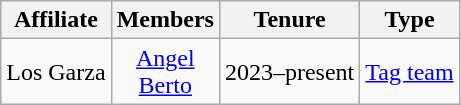<table class="wikitable sortable" style="text-align:center;">
<tr>
<th>Affiliate</th>
<th>Members</th>
<th>Tenure</th>
<th>Type</th>
</tr>
<tr>
<td>Los Garza</td>
<td><a href='#'>Angel</a><br><a href='#'>Berto</a></td>
<td>2023–present</td>
<td><a href='#'>Tag team</a></td>
</tr>
</table>
